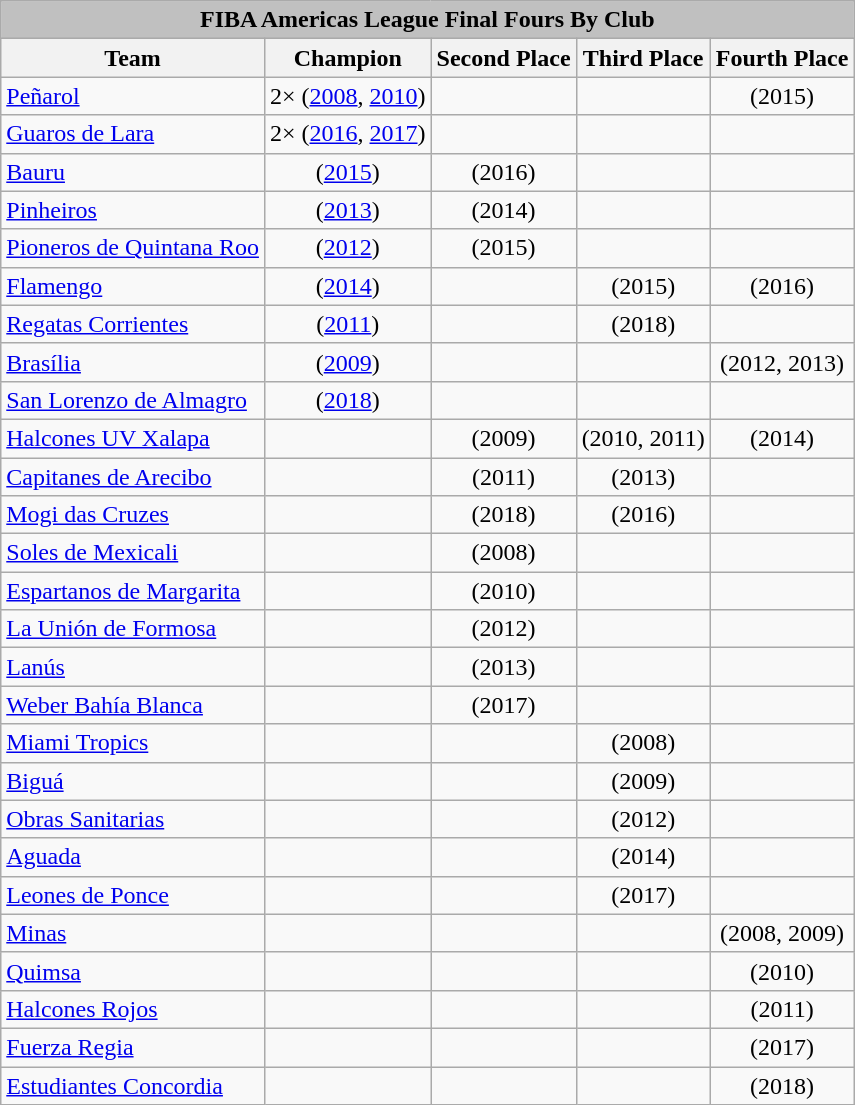<table class="wikitable sortable">
<tr>
<th colspan="12" style="text-align:center;background-color:silver;">FIBA Americas League Final Fours By Club</th>
</tr>
<tr>
<th>Team</th>
<th>Champion</th>
<th>Second Place</th>
<th>Third Place</th>
<th>Fourth Place</th>
</tr>
<tr>
<td> <a href='#'>Peñarol</a></td>
<td align=center>2× (<a href='#'>2008</a>, <a href='#'>2010</a>)</td>
<td align=center></td>
<td align=center></td>
<td align=center>(2015)</td>
</tr>
<tr>
<td> <a href='#'>Guaros de Lara</a></td>
<td align=center>2× (<a href='#'>2016</a>, <a href='#'>2017</a>)</td>
<td align=center></td>
<td align=center></td>
<td align=center></td>
</tr>
<tr>
<td> <a href='#'>Bauru</a></td>
<td align=center>(<a href='#'>2015</a>)</td>
<td align=center>(2016)</td>
<td align=center></td>
<td align=center></td>
</tr>
<tr>
<td> <a href='#'>Pinheiros</a></td>
<td align=center>(<a href='#'>2013</a>)</td>
<td align=center>(2014)</td>
<td align=center></td>
<td align=center></td>
</tr>
<tr>
<td> <a href='#'>Pioneros de Quintana Roo</a></td>
<td align=center>(<a href='#'>2012</a>)</td>
<td align=center>(2015)</td>
<td align=center></td>
<td align=center></td>
</tr>
<tr>
<td> <a href='#'>Flamengo</a></td>
<td align=center>(<a href='#'>2014</a>)</td>
<td align=center></td>
<td align=center>(2015)</td>
<td align=center>(2016)</td>
</tr>
<tr>
<td> <a href='#'>Regatas Corrientes</a></td>
<td align=center>(<a href='#'>2011</a>)</td>
<td align=center></td>
<td align=center>(2018)</td>
<td align=center></td>
</tr>
<tr>
<td> <a href='#'>Brasília</a></td>
<td align=center>(<a href='#'>2009</a>)</td>
<td align=center></td>
<td align=center></td>
<td align=center>(2012, 2013)</td>
</tr>
<tr>
<td> <a href='#'>San Lorenzo de Almagro</a></td>
<td align=center>(<a href='#'>2018</a>)</td>
<td align=center></td>
<td align=center></td>
<td align=center></td>
</tr>
<tr>
<td> <a href='#'>Halcones UV Xalapa</a></td>
<td align=center></td>
<td align=center>(2009)</td>
<td align=center>(2010, 2011)</td>
<td align=center>(2014)</td>
</tr>
<tr>
<td> <a href='#'>Capitanes de Arecibo</a></td>
<td align=center></td>
<td align=center>(2011)</td>
<td align=center>(2013)</td>
<td align=center></td>
</tr>
<tr>
<td> <a href='#'>Mogi das Cruzes</a></td>
<td align=center></td>
<td align=center>(2018)</td>
<td align=center>(2016)</td>
<td align=center></td>
</tr>
<tr>
<td> <a href='#'>Soles de Mexicali</a></td>
<td align=center></td>
<td align=center>(2008)</td>
<td align=center></td>
<td align=center></td>
</tr>
<tr>
<td> <a href='#'>Espartanos de Margarita</a></td>
<td align=center></td>
<td align=center>(2010)</td>
<td align=center></td>
<td align=center></td>
</tr>
<tr>
<td> <a href='#'>La Unión de Formosa</a></td>
<td align=center></td>
<td align=center>(2012)</td>
<td align=center></td>
<td align=center></td>
</tr>
<tr>
<td> <a href='#'>Lanús</a></td>
<td align=center></td>
<td align=center>(2013)</td>
<td align=center></td>
<td align=center></td>
</tr>
<tr>
<td> <a href='#'>Weber Bahía Blanca</a></td>
<td align=center></td>
<td align=center>(2017)</td>
<td align=center></td>
<td align=center></td>
</tr>
<tr>
<td> <a href='#'>Miami Tropics</a></td>
<td align=center></td>
<td align=center></td>
<td align=center>(2008)</td>
<td align=center></td>
</tr>
<tr>
<td> <a href='#'>Biguá</a></td>
<td align=center></td>
<td align=center></td>
<td align=center>(2009)</td>
<td align=center></td>
</tr>
<tr>
<td> <a href='#'>Obras Sanitarias</a></td>
<td align=center></td>
<td align=center></td>
<td align=center>(2012)</td>
<td align=center></td>
</tr>
<tr>
<td> <a href='#'>Aguada</a></td>
<td align=center></td>
<td align=center></td>
<td align=center>(2014)</td>
<td align=center></td>
</tr>
<tr>
<td> <a href='#'>Leones de Ponce</a></td>
<td align=center></td>
<td align=center></td>
<td align=center>(2017)</td>
<td align=center></td>
</tr>
<tr>
<td> <a href='#'>Minas</a></td>
<td align=center></td>
<td align=center></td>
<td align=center></td>
<td align=center>(2008, 2009)</td>
</tr>
<tr>
<td> <a href='#'>Quimsa</a></td>
<td align=center></td>
<td align=center></td>
<td align=center></td>
<td align=center>(2010)</td>
</tr>
<tr>
<td> <a href='#'>Halcones Rojos</a></td>
<td align=center></td>
<td align=center></td>
<td align=center></td>
<td align=center>(2011)</td>
</tr>
<tr>
<td> <a href='#'>Fuerza Regia</a></td>
<td align=center></td>
<td align=center></td>
<td align=center></td>
<td align=center>(2017)</td>
</tr>
<tr>
<td> <a href='#'>Estudiantes Concordia</a></td>
<td align=center></td>
<td align=center></td>
<td align=center></td>
<td align=center>(2018)</td>
</tr>
</table>
